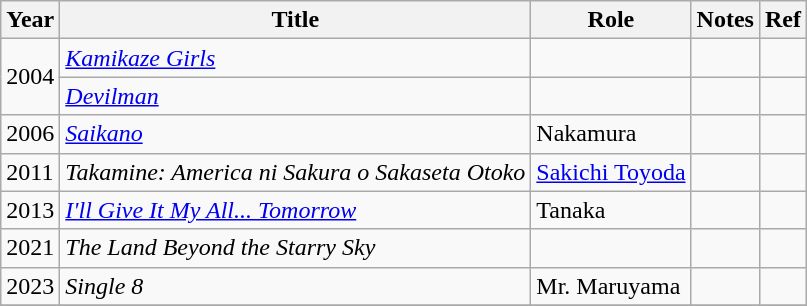<table class="wikitable">
<tr>
<th>Year</th>
<th>Title</th>
<th>Role</th>
<th>Notes</th>
<th>Ref</th>
</tr>
<tr>
<td rowspan="2">2004</td>
<td><em><a href='#'>Kamikaze Girls</a></em></td>
<td></td>
<td></td>
<td></td>
</tr>
<tr>
<td><em><a href='#'>Devilman</a></em></td>
<td></td>
<td></td>
<td></td>
</tr>
<tr>
<td>2006</td>
<td><em><a href='#'>Saikano</a></em></td>
<td>Nakamura</td>
<td></td>
<td></td>
</tr>
<tr>
<td>2011</td>
<td><em>Takamine: America ni Sakura o Sakaseta Otoko</em></td>
<td><a href='#'>Sakichi Toyoda</a></td>
<td></td>
<td></td>
</tr>
<tr>
<td>2013</td>
<td><em><a href='#'>I'll Give It My All... Tomorrow</a></em></td>
<td>Tanaka</td>
<td></td>
<td></td>
</tr>
<tr>
<td>2021</td>
<td><em>The Land Beyond the Starry Sky</em></td>
<td></td>
<td></td>
<td></td>
</tr>
<tr>
<td>2023</td>
<td><em>Single 8</em></td>
<td>Mr. Maruyama</td>
<td></td>
<td></td>
</tr>
<tr>
</tr>
</table>
